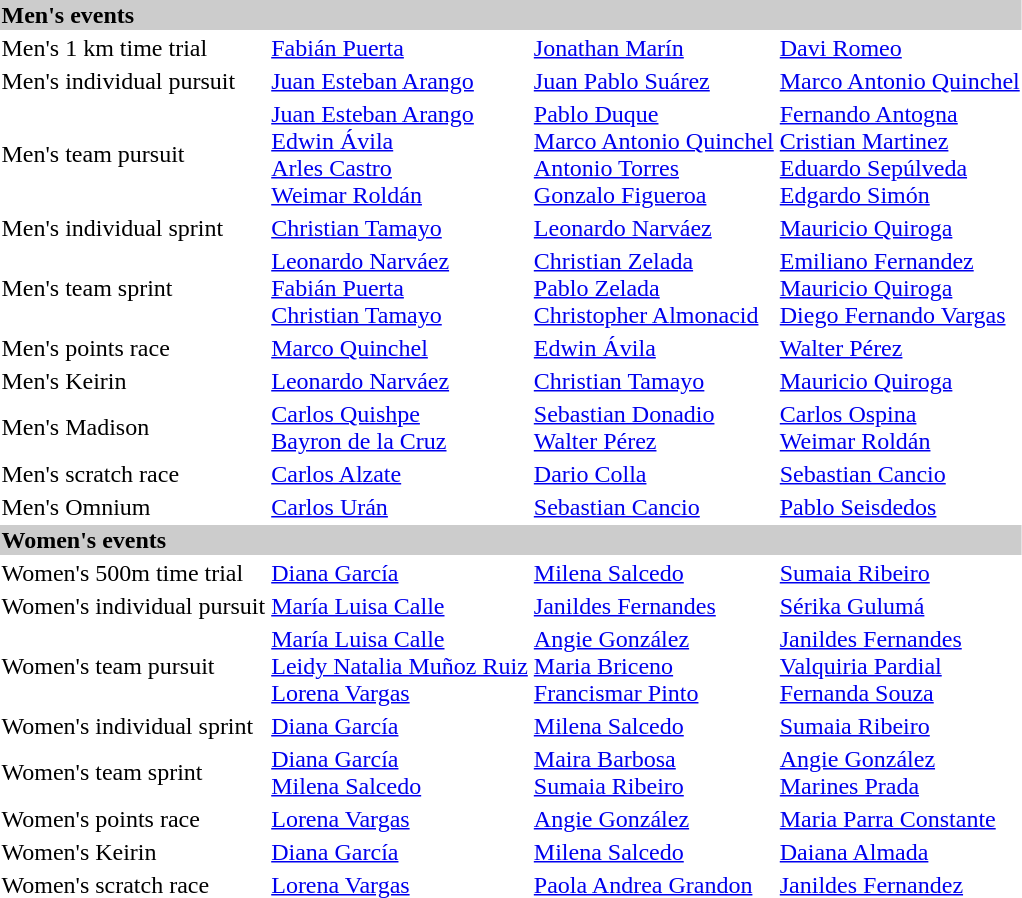<table>
<tr bgcolor="#cccccc">
<td colspan=4><strong>Men's events</strong></td>
</tr>
<tr>
<td>Men's 1 km time trial<br></td>
<td><a href='#'>Fabián Puerta</a><br><em></em></td>
<td><a href='#'>Jonathan Marín</a><br><em></em></td>
<td><a href='#'>Davi Romeo</a><br><em></em></td>
</tr>
<tr>
<td>Men's individual pursuit<br></td>
<td><a href='#'>Juan Esteban Arango</a><br><em></em></td>
<td><a href='#'>Juan Pablo Suárez</a><br><em></em></td>
<td><a href='#'>Marco Antonio Quinchel</a><br><em></em></td>
</tr>
<tr>
<td>Men's team pursuit<br></td>
<td><a href='#'>Juan Esteban Arango</a><br><a href='#'>Edwin Ávila</a><br><a href='#'>Arles Castro</a><br><a href='#'>Weimar Roldán</a><br></td>
<td><a href='#'>Pablo Duque</a><br><a href='#'>Marco Antonio Quinchel</a><br><a href='#'>Antonio Torres</a><br><a href='#'>Gonzalo Figueroa</a><br></td>
<td><a href='#'>Fernando Antogna</a><br><a href='#'>Cristian Martinez</a><br><a href='#'>Eduardo Sepúlveda</a><br><a href='#'>Edgardo Simón</a><br></td>
</tr>
<tr>
<td>Men's individual sprint<br></td>
<td><a href='#'>Christian Tamayo</a><br><em></em></td>
<td><a href='#'>Leonardo Narváez</a><br><em></em></td>
<td><a href='#'>Mauricio Quiroga</a><br><em></em></td>
</tr>
<tr>
<td>Men's team sprint<br></td>
<td><a href='#'>Leonardo Narváez</a><br><a href='#'>Fabián Puerta</a><br><a href='#'>Christian Tamayo</a><br><em></em></td>
<td><a href='#'>Christian Zelada</a><br><a href='#'>Pablo Zelada</a><br><a href='#'>Christopher Almonacid</a><br><em></em></td>
<td><a href='#'>Emiliano Fernandez</a><br><a href='#'>Mauricio Quiroga</a><br><a href='#'>Diego Fernando Vargas</a><br><em></em></td>
</tr>
<tr>
<td>Men's points race<br></td>
<td><a href='#'>Marco Quinchel</a><br><em></em></td>
<td><a href='#'>Edwin Ávila</a><br><em></em></td>
<td><a href='#'>Walter Pérez</a><br><em></em></td>
</tr>
<tr>
<td>Men's Keirin<br></td>
<td><a href='#'>Leonardo Narváez</a><br><em></em></td>
<td><a href='#'>Christian Tamayo</a><br><em></em></td>
<td><a href='#'>Mauricio Quiroga</a><br><em></em></td>
</tr>
<tr>
<td>Men's Madison<br></td>
<td><a href='#'>Carlos Quishpe</a><br><a href='#'>Bayron de la Cruz</a><br><em></em></td>
<td><a href='#'>Sebastian Donadio</a><br><a href='#'>Walter Pérez</a><br><em></em></td>
<td><a href='#'>Carlos Ospina</a><br><a href='#'>Weimar Roldán</a><br><em></em></td>
</tr>
<tr>
<td>Men's scratch race<br></td>
<td><a href='#'>Carlos Alzate</a><br><em></em></td>
<td><a href='#'>Dario Colla</a><br><em></em></td>
<td><a href='#'>Sebastian Cancio</a><br><em></em></td>
</tr>
<tr>
<td>Men's Omnium<br></td>
<td><a href='#'>Carlos Urán</a><br><em></em></td>
<td><a href='#'>Sebastian Cancio</a><br><em></em></td>
<td><a href='#'>Pablo Seisdedos</a><br><em></em></td>
</tr>
<tr bgcolor="#cccccc">
<td colspan=4><strong>Women's events</strong></td>
</tr>
<tr>
<td>Women's 500m time trial<br></td>
<td><a href='#'>Diana García</a><br><em></em></td>
<td><a href='#'>Milena Salcedo</a><br><em></em></td>
<td><a href='#'>Sumaia Ribeiro</a><br><em></em></td>
</tr>
<tr>
<td>Women's individual pursuit<br></td>
<td><a href='#'>María Luisa Calle</a><br><em></em></td>
<td><a href='#'>Janildes Fernandes</a><br><em></em></td>
<td><a href='#'>Sérika Gulumá</a><br><em></em></td>
</tr>
<tr>
<td>Women's team pursuit<br></td>
<td><a href='#'>María Luisa Calle</a><br><a href='#'>Leidy Natalia Muñoz Ruiz</a><br><a href='#'>Lorena Vargas</a><br><em></em></td>
<td><a href='#'>Angie González</a><br><a href='#'>Maria Briceno</a><br><a href='#'>Francismar Pinto</a><br><em></em></td>
<td><a href='#'>Janildes Fernandes</a><br><a href='#'>Valquiria Pardial</a><br><a href='#'>Fernanda Souza</a><br><em></em></td>
</tr>
<tr>
<td>Women's individual sprint<br></td>
<td><a href='#'>Diana García</a><br><em></em></td>
<td><a href='#'>Milena Salcedo</a><br><em></em></td>
<td><a href='#'>Sumaia Ribeiro</a><br><em> </em></td>
</tr>
<tr>
<td>Women's team sprint<br></td>
<td><a href='#'>Diana García</a><br><a href='#'>Milena Salcedo</a><br><em></em></td>
<td><a href='#'>Maira Barbosa</a><br><a href='#'>Sumaia Ribeiro</a><br><em></em></td>
<td><a href='#'>Angie González</a><br><a href='#'>Marines Prada</a><br><em></em></td>
</tr>
<tr>
<td>Women's points race<br></td>
<td><a href='#'>Lorena Vargas</a><br><em></em></td>
<td><a href='#'>Angie González</a><br><em></em></td>
<td><a href='#'>Maria Parra Constante</a><br><em></em></td>
</tr>
<tr>
<td>Women's Keirin<br></td>
<td><a href='#'>Diana García</a><br><em></em></td>
<td><a href='#'>Milena Salcedo</a><br><em></em></td>
<td><a href='#'>Daiana Almada</a><br><em></em></td>
</tr>
<tr>
<td>Women's scratch race<br></td>
<td><a href='#'>Lorena Vargas</a><br><em></em></td>
<td><a href='#'>Paola Andrea Grandon</a><br><em></em></td>
<td><a href='#'>Janildes Fernandez</a><br><em></em></td>
</tr>
</table>
